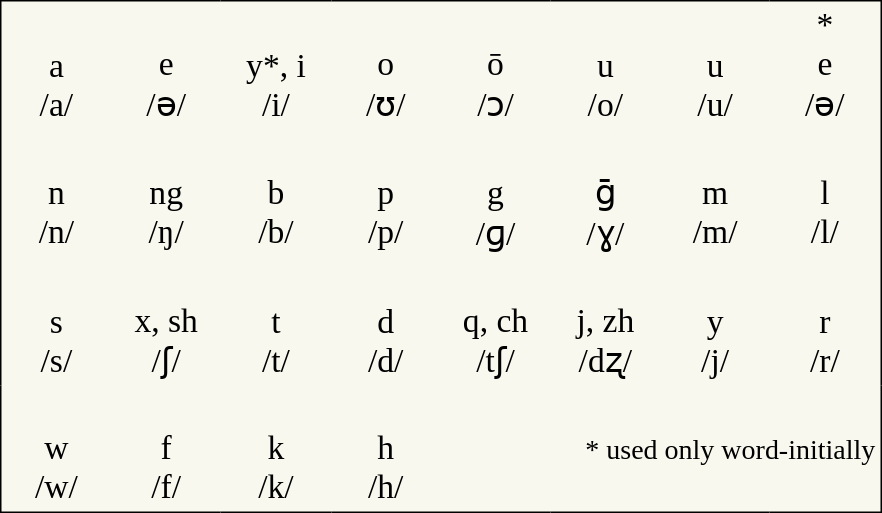<table style="font-family:Times New Roman; font-size:1.4em; border-color:black; border-width:1px; border-style:solid; border-collapse:collapse; background-color:#F8F8EF">
<tr>
<td style="width:3em; text-align:center; padding: 3px;"><br>a<br>/a/</td>
<td style="width:3em; text-align:center; padding: 3px;"><br>e<br>/ə/</td>
<td style="width:3em; text-align:center; padding: 3px;"><br>y*, i<br>/i/</td>
<td style="width:3em; text-align:center; padding: 3px;"><br>o<br>/ʊ/</td>
<td style="width:3em; text-align:center; padding: 3px;"><br>ō<br>/ɔ/</td>
<td style="width:3em; text-align:center; padding: 3px;"><br>u<br>/o/</td>
<td style="width:3em; text-align:center; padding: 3px;"><br>u<br>/u/</td>
<td style="width:3em; text-align:center; padding: 3px;">*<br>e<br>/ə/</td>
</tr>
<tr>
<td style="width:3em; text-align:center; padding: 3px;"><br>n<br>/n/</td>
<td style="width:3em; text-align:center; padding: 3px;"><br>ng<br>/ŋ/</td>
<td style="width:3em; text-align:center; padding: 3px;"><br>b<br>/b/</td>
<td style="width:3em; text-align:center; padding: 3px;"><br>p<br>/p/</td>
<td style="width:3em; text-align:center; padding: 3px;"><br>g<br>/ɡ/</td>
<td style="width:3em; text-align:center; padding: 3px;"><br>ḡ<br>/ɣ/</td>
<td style="width:3em; text-align:center; padding: 3px;"><br>m<br>/m/</td>
<td style="width:3em; text-align:center; padding: 3px;"><br>l<br>/l/</td>
</tr>
<tr>
<td style="width:3em; text-align:center; padding: 3px;"><br>s<br>/s/</td>
<td style="width:3em; text-align:center; padding: 3px;"><br>x, sh<br>/ʃ/</td>
<td style="width:3em; text-align:center; padding: 3px;"><br>t<br>/t/</td>
<td style="width:3em; text-align:center; padding: 3px;"><br>d<br>/d/</td>
<td style="width:3em; text-align:center; padding: 3px;"><br>q, ch<br>/tʃ/</td>
<td style="width:3em; text-align:center; padding: 3px;"><br>j, zh<br>/dʐ/</td>
<td style="width:3em; text-align:center; padding: 3px;"><br>y<br>/j/</td>
<td style="width:3em; text-align:center; padding: 3px;"><br>r<br>/r/</td>
</tr>
<tr>
<td style="width:3em; text-align:center; padding: 3px;"><br>w<br>/w/</td>
<td style="width:3em; text-align:center; padding: 3px;"><br>f<br>/f/</td>
<td style="width:3em; text-align:center; padding: 3px;"><br>k<br>/k/</td>
<td style="width:3em; text-align:center; padding: 3px;"><br>h<br>/h/</td>
<td colspan=4 style="width:3em; text-align:right; padding: 3px;"><small>* used only word-initially</small></td>
</tr>
</table>
